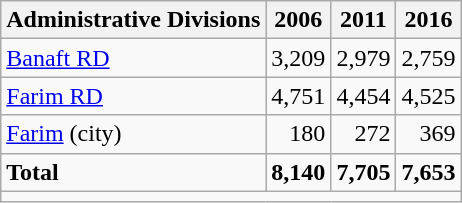<table class="wikitable">
<tr>
<th>Administrative Divisions</th>
<th>2006</th>
<th>2011</th>
<th>2016</th>
</tr>
<tr>
<td><a href='#'>Banaft RD</a></td>
<td style="text-align: right;">3,209</td>
<td style="text-align: right;">2,979</td>
<td style="text-align: right;">2,759</td>
</tr>
<tr>
<td><a href='#'>Farim RD</a></td>
<td style="text-align: right;">4,751</td>
<td style="text-align: right;">4,454</td>
<td style="text-align: right;">4,525</td>
</tr>
<tr>
<td><a href='#'>Farim</a> (city)</td>
<td style="text-align: right;">180</td>
<td style="text-align: right;">272</td>
<td style="text-align: right;">369</td>
</tr>
<tr>
<td><strong>Total</strong></td>
<td style="text-align: right;"><strong>8,140</strong></td>
<td style="text-align: right;"><strong>7,705</strong></td>
<td style="text-align: right;"><strong>7,653</strong></td>
</tr>
<tr>
<td colspan=4></td>
</tr>
</table>
